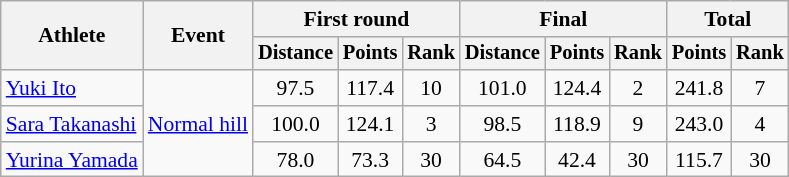<table class="wikitable" style="font-size:90%">
<tr>
<th rowspan=2>Athlete</th>
<th rowspan=2>Event</th>
<th colspan=3>First round</th>
<th colspan=3>Final</th>
<th colspan=2>Total</th>
</tr>
<tr style="font-size:95%">
<th>Distance</th>
<th>Points</th>
<th>Rank</th>
<th>Distance</th>
<th>Points</th>
<th>Rank</th>
<th>Points</th>
<th>Rank</th>
</tr>
<tr align=center>
<td align=left><a href='#'>Yuki Ito</a></td>
<td align=left rowspan=3><a href='#'>Normal hill</a></td>
<td>97.5</td>
<td>117.4</td>
<td>10</td>
<td>101.0</td>
<td>124.4</td>
<td>2</td>
<td>241.8</td>
<td>7</td>
</tr>
<tr align=center>
<td align=left><a href='#'>Sara Takanashi</a></td>
<td>100.0</td>
<td>124.1</td>
<td>3</td>
<td>98.5</td>
<td>118.9</td>
<td>9</td>
<td>243.0</td>
<td>4</td>
</tr>
<tr align=center>
<td align=left><a href='#'>Yurina Yamada</a></td>
<td>78.0</td>
<td>73.3</td>
<td>30</td>
<td>64.5</td>
<td>42.4</td>
<td>30</td>
<td>115.7</td>
<td>30</td>
</tr>
</table>
